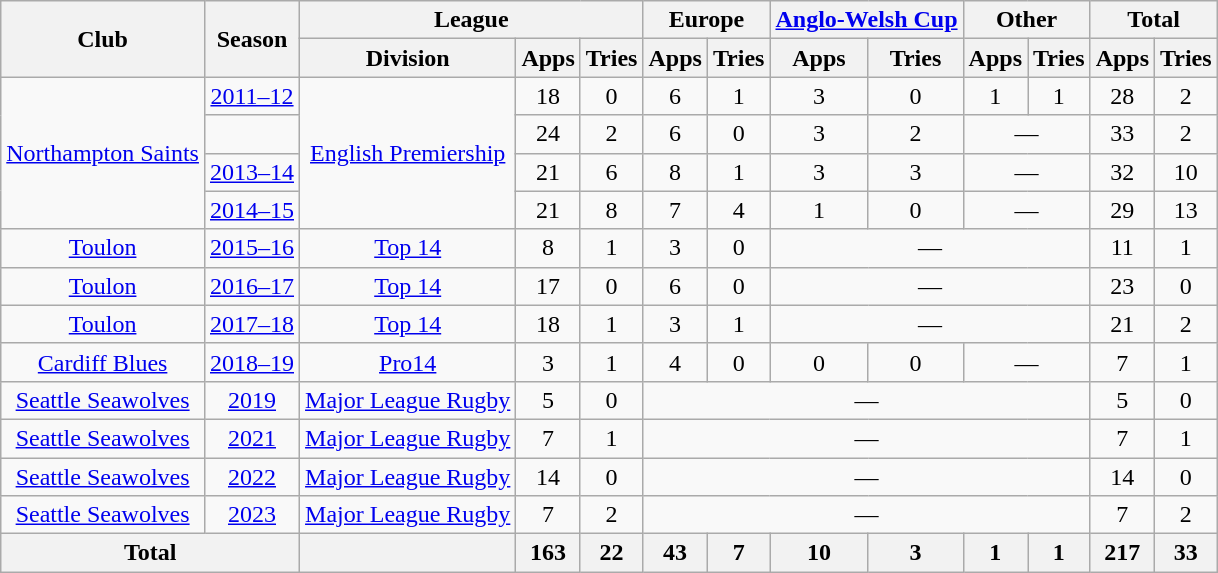<table class="wikitable" style="text-align:center">
<tr>
<th rowspan="2">Club</th>
<th rowspan="2">Season</th>
<th colspan="3">League</th>
<th colspan="2">Europe</th>
<th colspan="2"><a href='#'>Anglo-Welsh Cup</a></th>
<th colspan="2">Other</th>
<th colspan="2">Total</th>
</tr>
<tr>
<th>Division</th>
<th>Apps</th>
<th>Tries</th>
<th>Apps</th>
<th>Tries</th>
<th>Apps</th>
<th>Tries</th>
<th>Apps</th>
<th>Tries</th>
<th>Apps</th>
<th>Tries</th>
</tr>
<tr>
<td rowspan="4"><a href='#'>Northampton Saints</a></td>
<td><a href='#'>2011–12</a></td>
<td rowspan="4"><a href='#'>English Premiership</a></td>
<td>18</td>
<td>0</td>
<td>6</td>
<td>1</td>
<td>3</td>
<td>0</td>
<td>1</td>
<td>1</td>
<td>28</td>
<td>2</td>
</tr>
<tr>
<td></td>
<td>24</td>
<td>2</td>
<td>6</td>
<td>0</td>
<td>3</td>
<td>2</td>
<td colspan="2">—</td>
<td>33</td>
<td>2</td>
</tr>
<tr>
<td><a href='#'>2013–14</a></td>
<td>21</td>
<td>6</td>
<td>8</td>
<td>1</td>
<td>3</td>
<td>3</td>
<td colspan="2">—</td>
<td>32</td>
<td>10</td>
</tr>
<tr>
<td><a href='#'>2014–15</a></td>
<td>21</td>
<td>8</td>
<td>7</td>
<td>4</td>
<td>1</td>
<td>0</td>
<td colspan="2">—</td>
<td>29</td>
<td>13</td>
</tr>
<tr>
<td><a href='#'>Toulon</a></td>
<td><a href='#'>2015–16</a></td>
<td><a href='#'>Top 14</a></td>
<td>8</td>
<td>1</td>
<td>3</td>
<td>0</td>
<td colspan="4">—</td>
<td>11</td>
<td>1</td>
</tr>
<tr>
<td><a href='#'>Toulon</a></td>
<td><a href='#'>2016–17</a></td>
<td><a href='#'>Top 14</a></td>
<td>17</td>
<td>0</td>
<td>6</td>
<td>0</td>
<td colspan="4">—</td>
<td>23</td>
<td>0</td>
</tr>
<tr>
<td><a href='#'>Toulon</a></td>
<td><a href='#'>2017–18</a></td>
<td><a href='#'>Top 14</a></td>
<td>18</td>
<td>1</td>
<td>3</td>
<td>1</td>
<td colspan="4">—</td>
<td>21</td>
<td>2</td>
</tr>
<tr>
<td><a href='#'>Cardiff Blues</a></td>
<td><a href='#'>2018–19</a></td>
<td><a href='#'>Pro14</a></td>
<td>3</td>
<td>1</td>
<td>4</td>
<td>0</td>
<td>0</td>
<td>0</td>
<td colspan="2">—</td>
<td>7</td>
<td>1</td>
</tr>
<tr>
<td><a href='#'>Seattle Seawolves</a></td>
<td><a href='#'>2019</a></td>
<td><a href='#'>Major League Rugby</a></td>
<td>5</td>
<td>0</td>
<td colspan="6">—</td>
<td>5</td>
<td>0</td>
</tr>
<tr>
<td><a href='#'>Seattle Seawolves</a></td>
<td><a href='#'>2021</a></td>
<td><a href='#'>Major League Rugby</a></td>
<td>7</td>
<td>1</td>
<td colspan="6">—</td>
<td>7</td>
<td>1</td>
</tr>
<tr>
<td><a href='#'>Seattle Seawolves</a></td>
<td><a href='#'>2022</a></td>
<td><a href='#'>Major League Rugby</a></td>
<td>14</td>
<td>0</td>
<td colspan="6">—</td>
<td>14</td>
<td>0</td>
</tr>
<tr>
<td><a href='#'>Seattle Seawolves</a></td>
<td><a href='#'>2023</a></td>
<td><a href='#'>Major League Rugby</a></td>
<td>7</td>
<td>2</td>
<td colspan="6">—</td>
<td>7</td>
<td>2</td>
</tr>
<tr>
<th colspan="2">Total</th>
<th></th>
<th>163</th>
<th>22</th>
<th>43</th>
<th>7</th>
<th>10</th>
<th>3</th>
<th>1</th>
<th>1</th>
<th>217</th>
<th>33</th>
</tr>
</table>
